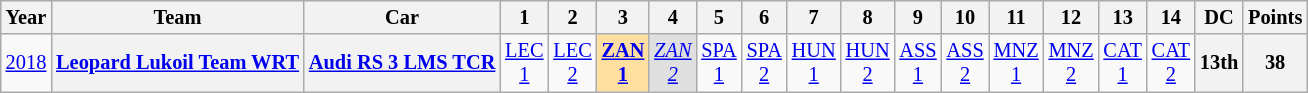<table class="wikitable" style="text-align:center; font-size:85%">
<tr>
<th>Year</th>
<th>Team</th>
<th>Car</th>
<th>1</th>
<th>2</th>
<th>3</th>
<th>4</th>
<th>5</th>
<th>6</th>
<th>7</th>
<th>8</th>
<th>9</th>
<th>10</th>
<th>11</th>
<th>12</th>
<th>13</th>
<th>14</th>
<th>DC</th>
<th>Points</th>
</tr>
<tr>
<td><a href='#'>2018</a></td>
<th nowrap><a href='#'>Leopard Lukoil Team WRT</a></th>
<th nowrap><a href='#'>Audi RS 3 LMS TCR</a></th>
<td><a href='#'>LEC<br>1</a></td>
<td><a href='#'>LEC<br>2</a></td>
<td style="background:#FFDF9F;"><strong><a href='#'>ZAN<br>1</a></strong><br></td>
<td style="background:#DFDFDF;"><em><a href='#'>ZAN<br>2</a></em><br></td>
<td><a href='#'>SPA<br>1</a></td>
<td><a href='#'>SPA<br>2</a></td>
<td><a href='#'>HUN<br>1</a></td>
<td><a href='#'>HUN<br>2</a></td>
<td><a href='#'>ASS<br>1</a></td>
<td><a href='#'>ASS<br>2</a></td>
<td><a href='#'>MNZ<br>1</a></td>
<td><a href='#'>MNZ<br>2</a></td>
<td><a href='#'>CAT<br>1</a></td>
<td><a href='#'>CAT<br>2</a></td>
<th>13th</th>
<th>38</th>
</tr>
</table>
